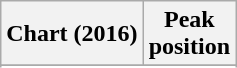<table class="wikitable sortable plainrowheaders" style="text-align:center">
<tr>
<th>Chart (2016)</th>
<th>Peak<br>position</th>
</tr>
<tr>
</tr>
<tr>
</tr>
<tr>
</tr>
<tr>
</tr>
</table>
